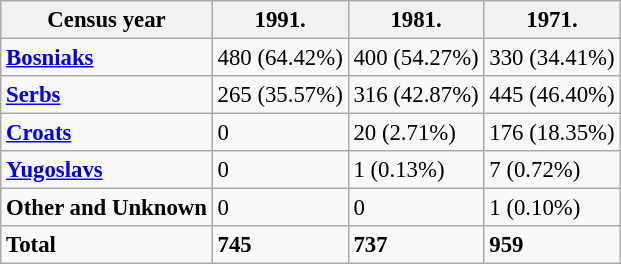<table class="wikitable" style="font-size:95%;">
<tr>
<th>Census year</th>
<th>1991.</th>
<th>1981.</th>
<th>1971.</th>
</tr>
<tr>
<td><strong><a href='#'>Bosniaks</a></strong></td>
<td>480 (64.42%)</td>
<td>400 (54.27%)</td>
<td>330 (34.41%)</td>
</tr>
<tr>
<td><strong><a href='#'>Serbs</a></strong></td>
<td>265 (35.57%)</td>
<td>316 (42.87%)</td>
<td>445 (46.40%)</td>
</tr>
<tr>
<td><strong><a href='#'>Croats</a></strong></td>
<td>0</td>
<td>20 (2.71%)</td>
<td>176 (18.35%)</td>
</tr>
<tr>
<td><strong><a href='#'>Yugoslavs</a></strong></td>
<td>0</td>
<td>1 (0.13%)</td>
<td>7 (0.72%)</td>
</tr>
<tr>
<td><strong>Other and Unknown</strong></td>
<td>0</td>
<td>0</td>
<td>1 (0.10%)</td>
</tr>
<tr>
<td><strong>Total</strong></td>
<td><strong>745</strong></td>
<td><strong>737</strong></td>
<td><strong>959</strong></td>
</tr>
</table>
